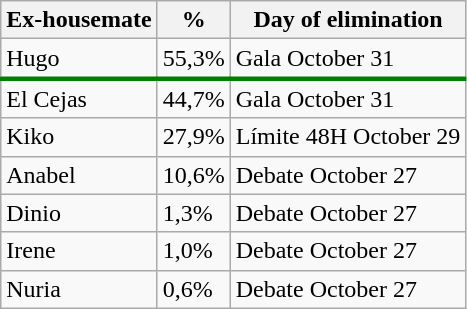<table class=wikitable>
<tr>
<th>Ex-housemate</th>
<th>%</th>
<th>Day of elimination</th>
</tr>
<tr style="border-bottom:3px solid green">
<td>Hugo</td>
<td>55,3%</td>
<td>Gala October 31</td>
</tr>
<tr>
<td>El Cejas</td>
<td>44,7%</td>
<td>Gala October 31</td>
</tr>
<tr>
<td>Kiko</td>
<td>27,9%</td>
<td>Límite 48H October 29</td>
</tr>
<tr>
<td>Anabel</td>
<td>10,6%</td>
<td>Debate October 27</td>
</tr>
<tr>
<td>Dinio</td>
<td>1,3%</td>
<td>Debate October 27</td>
</tr>
<tr>
<td>Irene</td>
<td>1,0%</td>
<td>Debate October 27</td>
</tr>
<tr>
<td>Nuria</td>
<td>0,6%</td>
<td>Debate October 27</td>
</tr>
</table>
